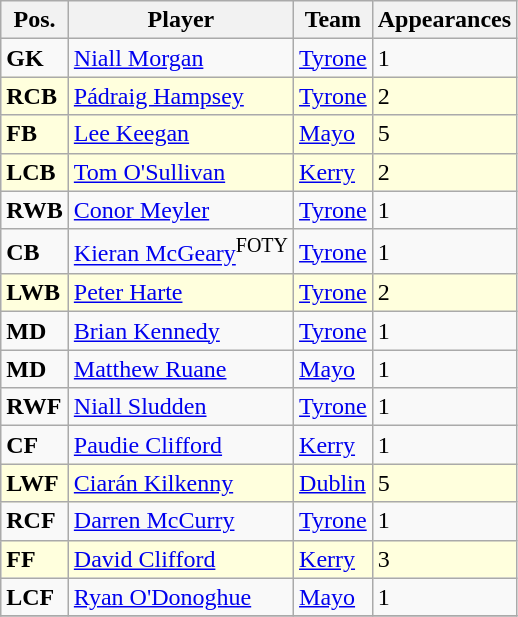<table class="wikitable">
<tr>
<th>Pos.</th>
<th>Player</th>
<th>Team</th>
<th>Appearances</th>
</tr>
<tr>
<td><strong>GK</strong></td>
<td> <a href='#'>Niall Morgan</a></td>
<td><a href='#'>Tyrone</a></td>
<td>1</td>
</tr>
<tr bgcolor="#FFFFDD">
<td><strong>RCB</strong></td>
<td> <a href='#'>Pádraig Hampsey</a></td>
<td><a href='#'>Tyrone</a></td>
<td>2</td>
</tr>
<tr bgcolor="#FFFFDD">
<td><strong>FB</strong></td>
<td> <a href='#'>Lee Keegan</a></td>
<td><a href='#'>Mayo</a></td>
<td>5</td>
</tr>
<tr bgcolor="#FFFFDD">
<td><strong>LCB</strong></td>
<td> <a href='#'>Tom O'Sullivan</a></td>
<td><a href='#'>Kerry</a></td>
<td>2</td>
</tr>
<tr>
<td><strong>RWB</strong></td>
<td> <a href='#'>Conor Meyler</a></td>
<td><a href='#'>Tyrone</a></td>
<td>1</td>
</tr>
<tr>
<td><strong>CB</strong></td>
<td> <a href='#'>Kieran McGeary</a><sup>FOTY</sup></td>
<td><a href='#'>Tyrone</a></td>
<td>1</td>
</tr>
<tr bgcolor="#FFFFDD">
<td><strong>LWB</strong></td>
<td> <a href='#'>Peter Harte</a></td>
<td><a href='#'>Tyrone</a></td>
<td>2</td>
</tr>
<tr>
<td><strong>MD</strong></td>
<td> <a href='#'>Brian Kennedy</a></td>
<td><a href='#'>Tyrone</a></td>
<td>1</td>
</tr>
<tr>
<td><strong>MD</strong></td>
<td> <a href='#'>Matthew Ruane</a></td>
<td><a href='#'>Mayo</a></td>
<td>1</td>
</tr>
<tr>
<td><strong>RWF</strong></td>
<td> <a href='#'>Niall Sludden</a></td>
<td><a href='#'>Tyrone</a></td>
<td>1</td>
</tr>
<tr>
<td><strong>CF</strong></td>
<td> <a href='#'>Paudie Clifford</a></td>
<td><a href='#'>Kerry</a></td>
<td>1</td>
</tr>
<tr bgcolor="#FFFFDD">
<td><strong>LWF</strong></td>
<td> <a href='#'>Ciarán Kilkenny</a></td>
<td><a href='#'>Dublin</a></td>
<td>5</td>
</tr>
<tr>
<td><strong>RCF</strong></td>
<td> <a href='#'>Darren McCurry</a></td>
<td><a href='#'>Tyrone</a></td>
<td>1</td>
</tr>
<tr bgcolor="#FFFFDD">
<td><strong>FF</strong></td>
<td> <a href='#'>David Clifford</a></td>
<td><a href='#'>Kerry</a></td>
<td>3</td>
</tr>
<tr>
<td><strong>LCF</strong></td>
<td> <a href='#'>Ryan O'Donoghue</a></td>
<td><a href='#'>Mayo</a></td>
<td>1</td>
</tr>
<tr>
</tr>
</table>
